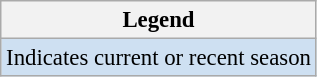<table class="wikitable" style="text-align: center; font-size:95%;">
<tr>
<th style="background:#f2f2f2; border:1px solid #aaa;" colspan="2">Legend</th>
</tr>
<tr>
<td style="background: #CEE0F2">Indicates current or recent season</td>
</tr>
</table>
